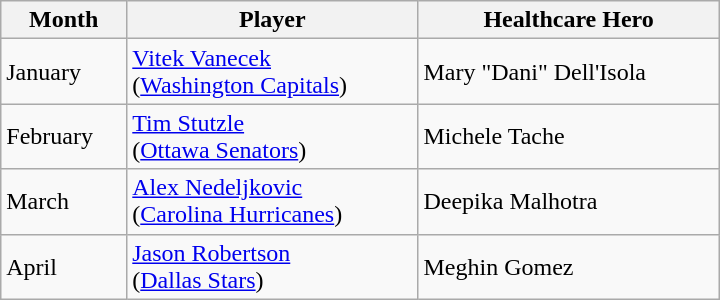<table class="wikitable" style="width:30em;">
<tr>
<th>Month</th>
<th>Player</th>
<th>Healthcare Hero</th>
</tr>
<tr>
<td>January</td>
<td><a href='#'>Vitek Vanecek</a><br>(<a href='#'>Washington Capitals</a>)</td>
<td>Mary "Dani" Dell'Isola</td>
</tr>
<tr>
<td>February</td>
<td><a href='#'>Tim Stutzle</a><br>(<a href='#'>Ottawa Senators</a>)</td>
<td>Michele Tache</td>
</tr>
<tr>
<td>March</td>
<td><a href='#'>Alex Nedeljkovic</a><br>(<a href='#'>Carolina Hurricanes</a>)</td>
<td>Deepika Malhotra</td>
</tr>
<tr>
<td>April</td>
<td><a href='#'>Jason Robertson</a><br>(<a href='#'>Dallas Stars</a>)</td>
<td>Meghin Gomez</td>
</tr>
</table>
